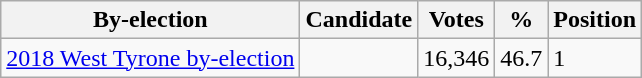<table class="wikitable sortable">
<tr>
<th>By-election</th>
<th>Candidate</th>
<th>Votes</th>
<th>%</th>
<th>Position</th>
</tr>
<tr>
<td><a href='#'>2018 West Tyrone by-election</a></td>
<td></td>
<td>16,346</td>
<td>46.7</td>
<td>1</td>
</tr>
</table>
